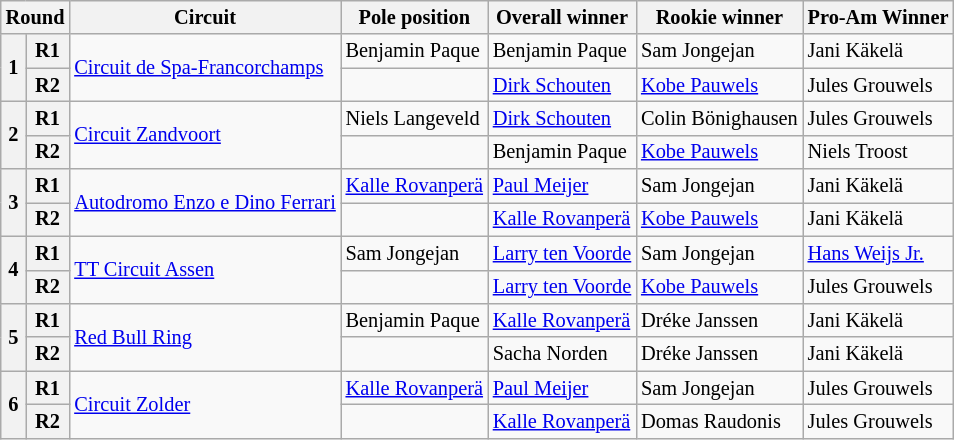<table class="wikitable" style="font-size:85%;">
<tr>
<th colspan="2">Round</th>
<th>Circuit</th>
<th>Pole position</th>
<th>Overall winner</th>
<th>Rookie winner</th>
<th>Pro-Am Winner</th>
</tr>
<tr>
<th rowspan="2">1</th>
<th>R1</th>
<td rowspan="2"> <a href='#'>Circuit de Spa-Francorchamps</a></td>
<td> Benjamin Paque</td>
<td> Benjamin Paque</td>
<td> Sam Jongejan</td>
<td> Jani Käkelä</td>
</tr>
<tr>
<th>R2</th>
<td></td>
<td> <a href='#'>Dirk Schouten</a></td>
<td> <a href='#'>Kobe Pauwels</a></td>
<td> Jules Grouwels</td>
</tr>
<tr>
<th rowspan="2">2</th>
<th>R1</th>
<td rowspan="2"> <a href='#'>Circuit Zandvoort</a></td>
<td> Niels Langeveld</td>
<td> <a href='#'>Dirk Schouten</a></td>
<td> Colin Bönighausen</td>
<td> Jules Grouwels</td>
</tr>
<tr>
<th>R2</th>
<td></td>
<td> Benjamin Paque</td>
<td> <a href='#'>Kobe Pauwels</a></td>
<td> Niels Troost</td>
</tr>
<tr>
<th rowspan="2">3</th>
<th>R1</th>
<td rowspan="2"> <a href='#'>Autodromo Enzo e Dino Ferrari</a></td>
<td> <a href='#'>Kalle Rovanperä</a></td>
<td> <a href='#'>Paul Meijer</a></td>
<td> Sam Jongejan</td>
<td> Jani Käkelä</td>
</tr>
<tr>
<th>R2</th>
<td></td>
<td> <a href='#'>Kalle Rovanperä</a></td>
<td> <a href='#'>Kobe Pauwels</a></td>
<td> Jani Käkelä</td>
</tr>
<tr>
<th rowspan="2">4</th>
<th>R1</th>
<td rowspan="2"> <a href='#'>TT Circuit Assen</a></td>
<td> Sam Jongejan</td>
<td> <a href='#'>Larry ten Voorde</a></td>
<td> Sam Jongejan</td>
<td> <a href='#'>Hans Weijs Jr.</a></td>
</tr>
<tr>
<th>R2</th>
<td></td>
<td> <a href='#'>Larry ten Voorde</a></td>
<td> <a href='#'>Kobe Pauwels</a></td>
<td> Jules Grouwels</td>
</tr>
<tr>
<th rowspan="2">5</th>
<th>R1</th>
<td rowspan="2"> <a href='#'>Red Bull Ring</a></td>
<td> Benjamin Paque</td>
<td> <a href='#'>Kalle Rovanperä</a></td>
<td> Dréke Janssen</td>
<td> Jani Käkelä</td>
</tr>
<tr>
<th>R2</th>
<td></td>
<td> Sacha Norden</td>
<td> Dréke Janssen</td>
<td> Jani Käkelä</td>
</tr>
<tr>
<th rowspan="2">6</th>
<th>R1</th>
<td rowspan="2"> <a href='#'>Circuit Zolder</a></td>
<td> <a href='#'>Kalle Rovanperä</a></td>
<td> <a href='#'>Paul Meijer</a></td>
<td> Sam Jongejan</td>
<td> Jules Grouwels</td>
</tr>
<tr>
<th>R2</th>
<td></td>
<td> <a href='#'>Kalle Rovanperä</a></td>
<td> Domas Raudonis</td>
<td> Jules Grouwels</td>
</tr>
</table>
